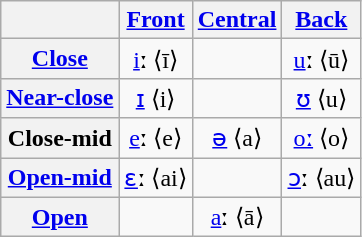<table class="wikitable" style="text-align: center;">
<tr>
<th></th>
<th><a href='#'>Front</a></th>
<th><a href='#'>Central</a></th>
<th><a href='#'>Back</a></th>
</tr>
<tr>
<th><a href='#'>Close</a></th>
<td><a href='#'>i</a>ː  ⟨ī⟩</td>
<td></td>
<td><a href='#'>u</a>ː ⟨ū⟩</td>
</tr>
<tr>
<th><a href='#'>Near-close</a></th>
<td><a href='#'>ɪ</a> ⟨i⟩</td>
<td></td>
<td><a href='#'>ʊ</a> ⟨u⟩</td>
</tr>
<tr>
<th>Close-mid</th>
<td><a href='#'>e</a>ː ⟨e⟩</td>
<td><a href='#'>ə</a> ⟨a⟩</td>
<td><a href='#'>oː</a> ⟨o⟩</td>
</tr>
<tr>
<th><a href='#'>Open-mid</a></th>
<td><a href='#'>ɛ</a>ː ⟨ai⟩</td>
<td></td>
<td><a href='#'>ɔ</a>ː ⟨au⟩</td>
</tr>
<tr>
<th><a href='#'>Open</a></th>
<td></td>
<td><a href='#'>a</a>ː ⟨ā⟩</td>
<td></td>
</tr>
</table>
